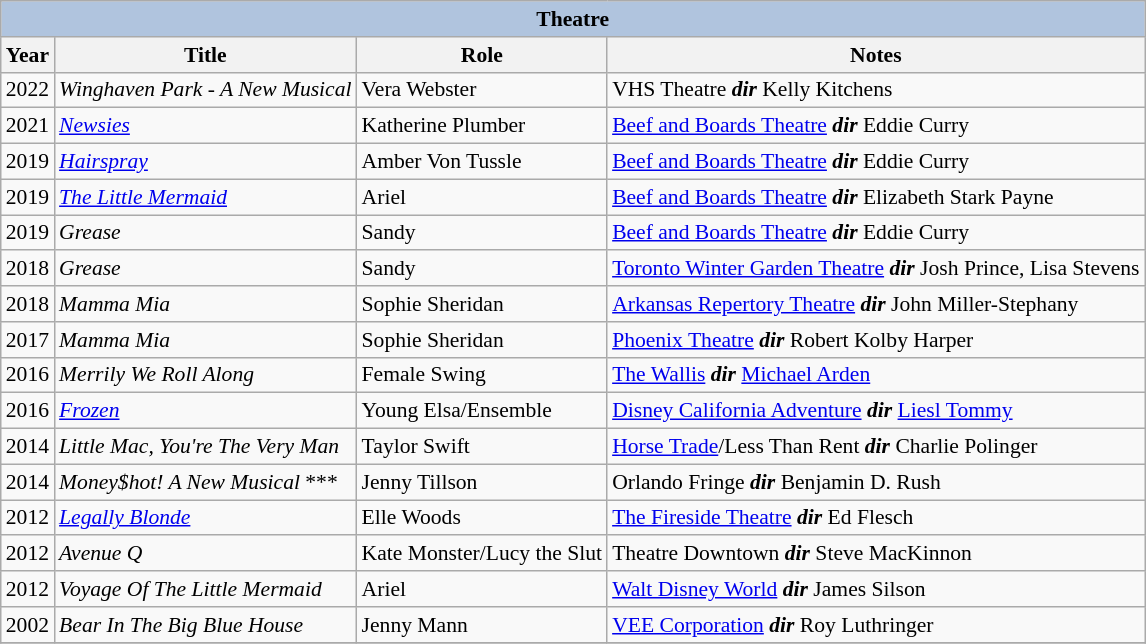<table class="wikitable" style="font-size: 90%;">
<tr>
<th colspan="4" style="background: LightSteelBlue;">Theatre</th>
</tr>
<tr>
<th>Year</th>
<th>Title</th>
<th>Role</th>
<th>Notes</th>
</tr>
<tr>
<td>2022</td>
<td><em>Winghaven Park - A New Musical</em></td>
<td>Vera Webster</td>
<td>VHS Theatre <strong><em>dir</em></strong> Kelly Kitchens</td>
</tr>
<tr>
<td>2021</td>
<td><em><a href='#'>Newsies</a></em></td>
<td>Katherine Plumber</td>
<td><a href='#'>Beef and Boards Theatre</a> <strong><em>dir</em></strong> Eddie Curry</td>
</tr>
<tr>
<td>2019</td>
<td><em><a href='#'>Hairspray</a></em></td>
<td>Amber Von Tussle</td>
<td><a href='#'>Beef and Boards Theatre</a> <strong><em>dir</em></strong> Eddie Curry</td>
</tr>
<tr>
<td>2019</td>
<td><em><a href='#'>The Little Mermaid</a></em></td>
<td>Ariel</td>
<td><a href='#'>Beef and Boards Theatre</a> <strong><em>dir</em></strong> Elizabeth Stark Payne</td>
</tr>
<tr>
<td>2019</td>
<td><em>Grease</em></td>
<td>Sandy</td>
<td><a href='#'>Beef and Boards Theatre</a> <strong><em>dir</em></strong> Eddie Curry</td>
</tr>
<tr>
<td>2018</td>
<td><em>Grease</em></td>
<td>Sandy</td>
<td><a href='#'>Toronto Winter Garden Theatre</a> <strong><em>dir</em></strong> Josh Prince, Lisa Stevens <br></td>
</tr>
<tr>
<td>2018</td>
<td><em>Mamma Mia</em></td>
<td>Sophie Sheridan</td>
<td><a href='#'>Arkansas Repertory Theatre</a> <strong><em>dir</em></strong> John Miller-Stephany</td>
</tr>
<tr>
<td>2017</td>
<td><em>Mamma Mia</em></td>
<td>Sophie Sheridan</td>
<td><a href='#'>Phoenix Theatre</a>  <strong><em>dir</em></strong> Robert Kolby Harper</td>
</tr>
<tr>
<td>2016</td>
<td><em>Merrily We Roll Along</em></td>
<td>Female Swing</td>
<td><a href='#'>The Wallis</a> <strong><em>dir</em></strong> <a href='#'>Michael Arden</a></td>
</tr>
<tr>
<td>2016</td>
<td><em><a href='#'>Frozen</a></em></td>
<td>Young Elsa/Ensemble</td>
<td><a href='#'>Disney California Adventure</a> <strong><em>dir</em></strong> <a href='#'>Liesl Tommy</a></td>
</tr>
<tr>
<td>2014</td>
<td><em>Little Mac, You're The Very Man</em></td>
<td>Taylor Swift</td>
<td><a href='#'>Horse Trade</a>/Less Than Rent <strong><em>dir</em></strong> Charlie Polinger</td>
</tr>
<tr>
<td>2014</td>
<td><em>Money$hot! A New Musical</em> ***</td>
<td>Jenny Tillson</td>
<td>Orlando Fringe <strong><em>dir</em></strong> Benjamin D. Rush</td>
</tr>
<tr>
<td>2012</td>
<td><em><a href='#'>Legally Blonde</a></em></td>
<td>Elle Woods</td>
<td><a href='#'>The Fireside Theatre</a> <strong><em>dir</em></strong> Ed Flesch</td>
</tr>
<tr>
<td>2012</td>
<td><em>Avenue Q</em></td>
<td>Kate Monster/Lucy the Slut</td>
<td>Theatre Downtown <strong><em>dir</em></strong> Steve MacKinnon</td>
</tr>
<tr>
<td>2012</td>
<td><em>Voyage Of The Little Mermaid</em></td>
<td>Ariel</td>
<td><a href='#'>Walt Disney World</a> <strong><em>dir</em></strong> James Silson</td>
</tr>
<tr>
<td>2002</td>
<td><em>Bear In The Big Blue House</em></td>
<td>Jenny Mann</td>
<td><a href='#'>VEE Corporation</a> <strong><em>dir</em></strong> Roy Luthringer</td>
</tr>
<tr>
</tr>
</table>
